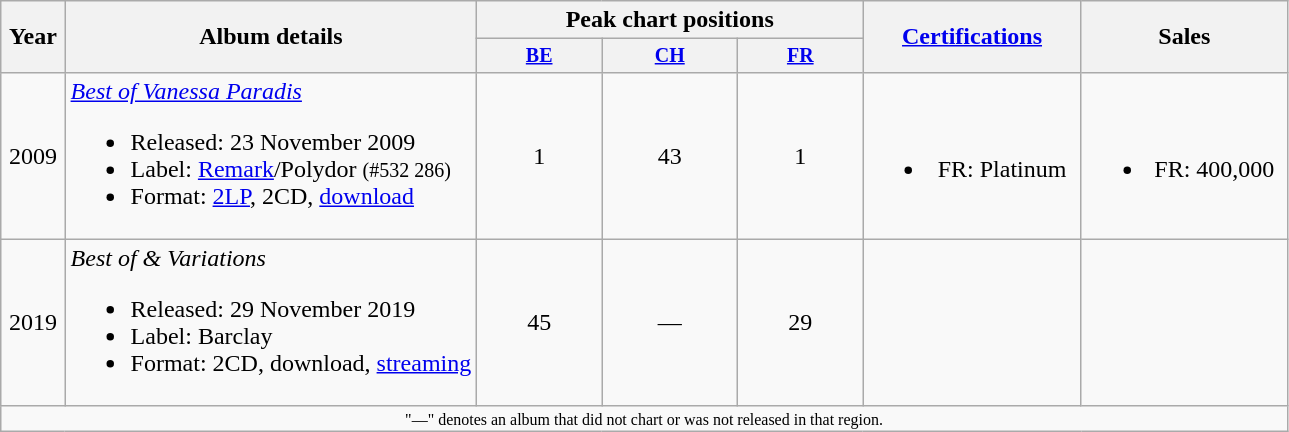<table class="wikitable" style="text-align:center;">
<tr>
<th rowspan=2 width=5%>Year</th>
<th rowspan=2 width=32%>Album details</th>
<th colspan=3 width=30%>Peak chart positions</th>
<th rowspan=2 width=17%><a href='#'>Certifications</a></th>
<th rowspan=2 width=16%>Sales</th>
</tr>
<tr style=font-size:smaller>
<th width:3%><a href='#'>BE</a><br></th>
<th width:3%><a href='#'>CH</a><br></th>
<th width:3%><a href='#'>FR</a><br></th>
</tr>
<tr>
<td>2009</td>
<td align=left><em><a href='#'>Best of Vanessa Paradis</a></em><br><ul><li>Released: 23 November 2009</li><li>Label: <a href='#'>Remark</a>/Polydor <small>(#532 286)</small></li><li>Format: <a href='#'>2LP</a>, 2CD, <a href='#'>download</a></li></ul></td>
<td>1</td>
<td>43</td>
<td>1</td>
<td><br><ul><li>FR: Platinum</li></ul></td>
<td><br><ul><li>FR: 400,000</li></ul></td>
</tr>
<tr>
<td>2019</td>
<td align=left><em>Best of & Variations</em><br><ul><li>Released: 29 November 2019</li><li>Label: Barclay</li><li>Format: 2CD, download, <a href='#'>streaming</a></li></ul></td>
<td>45</td>
<td>—</td>
<td>29<br></td>
<td></td>
<td></td>
</tr>
<tr>
<td colspan=14 style=font-size:8pt>"—" denotes an album that did not chart or was not released in that region.</td>
</tr>
</table>
